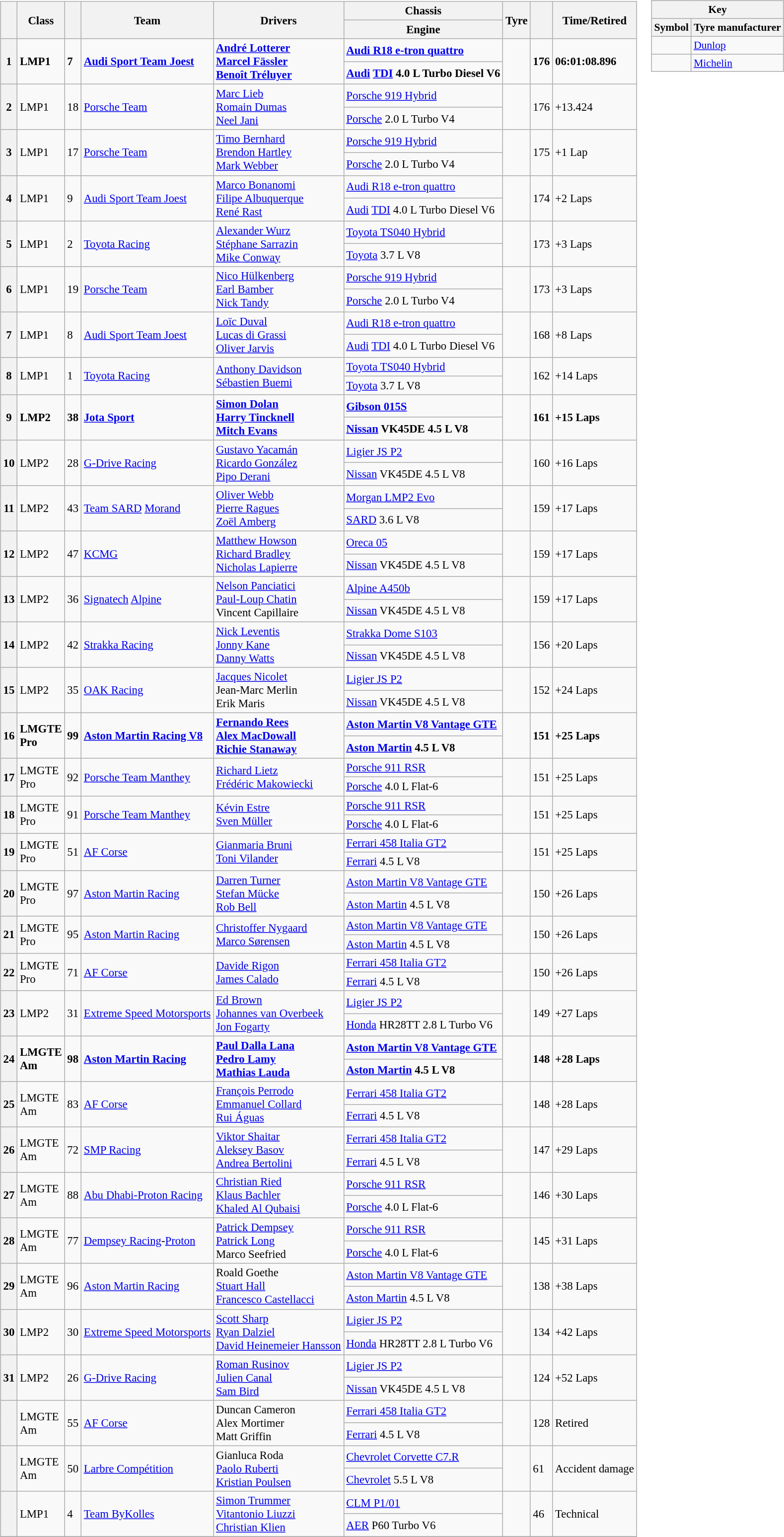<table>
<tr valign="top">
<td><br><table class="wikitable" style="font-size: 95%;">
<tr>
<th rowspan=2></th>
<th rowspan=2>Class</th>
<th rowspan=2></th>
<th rowspan=2>Team</th>
<th rowspan=2>Drivers</th>
<th scope="col">Chassis</th>
<th rowspan=2>Tyre</th>
<th rowspan=2></th>
<th rowspan=2>Time/Retired</th>
</tr>
<tr>
<th scope="col">Engine</th>
</tr>
<tr style="font-weight:bold">
<th rowspan=2>1</th>
<td rowspan=2>LMP1</td>
<td rowspan=2>7</td>
<td rowspan=2> <a href='#'>Audi Sport Team Joest</a></td>
<td rowspan=2> <a href='#'>André Lotterer</a><br> <a href='#'>Marcel Fässler</a><br> <a href='#'>Benoît Tréluyer</a></td>
<td><a href='#'>Audi R18 e-tron quattro</a></td>
<td rowspan=2></td>
<td rowspan=2>176</td>
<td rowspan=2>06:01:08.896</td>
</tr>
<tr style="font-weight:bold">
<td><a href='#'>Audi</a> <a href='#'>TDI</a> 4.0 L Turbo Diesel V6</td>
</tr>
<tr>
<th rowspan=2>2</th>
<td rowspan=2>LMP1</td>
<td rowspan=2>18</td>
<td rowspan=2> <a href='#'>Porsche Team</a></td>
<td rowspan=2> <a href='#'>Marc Lieb</a><br> <a href='#'>Romain Dumas</a><br> <a href='#'>Neel Jani</a></td>
<td><a href='#'>Porsche 919 Hybrid</a></td>
<td rowspan=2></td>
<td rowspan=2>176</td>
<td rowspan=2>+13.424</td>
</tr>
<tr>
<td><a href='#'>Porsche</a> 2.0 L Turbo V4</td>
</tr>
<tr>
<th rowspan=2>3</th>
<td rowspan=2>LMP1</td>
<td rowspan=2>17</td>
<td rowspan=2> <a href='#'>Porsche Team</a></td>
<td rowspan=2> <a href='#'>Timo Bernhard</a><br> <a href='#'>Brendon Hartley</a><br> <a href='#'>Mark Webber</a></td>
<td><a href='#'>Porsche 919 Hybrid</a></td>
<td rowspan=2></td>
<td rowspan=2>175</td>
<td rowspan=2>+1 Lap</td>
</tr>
<tr>
<td><a href='#'>Porsche</a> 2.0 L Turbo V4</td>
</tr>
<tr>
<th rowspan=2>4</th>
<td rowspan=2>LMP1</td>
<td rowspan=2>9</td>
<td rowspan=2> <a href='#'>Audi Sport Team Joest</a></td>
<td rowspan=2> <a href='#'>Marco Bonanomi</a><br> <a href='#'>Filipe Albuquerque</a><br> <a href='#'>René Rast</a></td>
<td><a href='#'>Audi R18 e-tron quattro</a></td>
<td rowspan=2></td>
<td rowspan=2>174</td>
<td rowspan=2>+2 Laps</td>
</tr>
<tr>
<td><a href='#'>Audi</a> <a href='#'>TDI</a> 4.0 L Turbo Diesel V6</td>
</tr>
<tr>
<th rowspan=2>5</th>
<td rowspan=2>LMP1</td>
<td rowspan=2>2</td>
<td rowspan=2> <a href='#'>Toyota Racing</a></td>
<td rowspan=2> <a href='#'>Alexander Wurz</a><br> <a href='#'>Stéphane Sarrazin</a><br> <a href='#'>Mike Conway</a></td>
<td><a href='#'>Toyota TS040 Hybrid</a></td>
<td rowspan=2></td>
<td rowspan=2>173</td>
<td rowspan=2>+3 Laps</td>
</tr>
<tr>
<td><a href='#'>Toyota</a> 3.7 L V8</td>
</tr>
<tr>
<th rowspan=2>6</th>
<td rowspan=2>LMP1</td>
<td rowspan=2>19</td>
<td rowspan=2> <a href='#'>Porsche Team</a></td>
<td rowspan=2> <a href='#'>Nico Hülkenberg</a><br> <a href='#'>Earl Bamber</a><br> <a href='#'>Nick Tandy</a></td>
<td><a href='#'>Porsche 919 Hybrid</a></td>
<td rowspan=2></td>
<td rowspan=2>173</td>
<td rowspan=2>+3 Laps</td>
</tr>
<tr>
<td><a href='#'>Porsche</a> 2.0 L Turbo V4</td>
</tr>
<tr>
<th rowspan=2>7</th>
<td rowspan=2>LMP1</td>
<td rowspan=2>8</td>
<td rowspan=2> <a href='#'>Audi Sport Team Joest</a></td>
<td rowspan=2> <a href='#'>Loïc Duval</a><br> <a href='#'>Lucas di Grassi</a><br> <a href='#'>Oliver Jarvis</a></td>
<td><a href='#'>Audi R18 e-tron quattro</a></td>
<td rowspan=2></td>
<td rowspan=2>168</td>
<td rowspan=2>+8 Laps</td>
</tr>
<tr>
<td><a href='#'>Audi</a> <a href='#'>TDI</a> 4.0 L Turbo Diesel V6</td>
</tr>
<tr>
<th rowspan=2>8</th>
<td rowspan=2>LMP1</td>
<td rowspan=2>1</td>
<td rowspan=2> <a href='#'>Toyota Racing</a></td>
<td rowspan=2> <a href='#'>Anthony Davidson</a><br> <a href='#'>Sébastien Buemi</a></td>
<td><a href='#'>Toyota TS040 Hybrid</a></td>
<td rowspan=2></td>
<td rowspan=2>162</td>
<td rowspan=2>+14 Laps</td>
</tr>
<tr>
<td><a href='#'>Toyota</a> 3.7 L V8</td>
</tr>
<tr style="font-weight:bold">
<th rowspan=2>9</th>
<td rowspan=2>LMP2</td>
<td rowspan=2>38</td>
<td rowspan=2> <a href='#'>Jota Sport</a></td>
<td rowspan=2> <a href='#'>Simon Dolan</a><br> <a href='#'>Harry Tincknell</a><br> <a href='#'>Mitch Evans</a></td>
<td><a href='#'>Gibson 015S</a></td>
<td rowspan=2></td>
<td rowspan=2>161</td>
<td rowspan=2>+15 Laps</td>
</tr>
<tr style="font-weight:bold">
<td><a href='#'>Nissan</a> VK45DE 4.5 L V8</td>
</tr>
<tr>
<th rowspan=2>10</th>
<td rowspan=2>LMP2</td>
<td rowspan=2>28</td>
<td rowspan=2> <a href='#'>G-Drive Racing</a></td>
<td rowspan=2> <a href='#'>Gustavo Yacamán</a><br> <a href='#'>Ricardo González</a><br> <a href='#'>Pipo Derani</a></td>
<td><a href='#'>Ligier JS P2</a></td>
<td rowspan=2></td>
<td rowspan=2>160</td>
<td rowspan=2>+16 Laps</td>
</tr>
<tr>
<td><a href='#'>Nissan</a> VK45DE 4.5 L V8</td>
</tr>
<tr>
<th rowspan=2>11</th>
<td rowspan=2>LMP2</td>
<td rowspan=2>43</td>
<td rowspan=2> <a href='#'>Team SARD</a> <a href='#'>Morand</a></td>
<td rowspan=2> <a href='#'>Oliver Webb</a><br> <a href='#'>Pierre Ragues</a><br> <a href='#'>Zoël Amberg</a></td>
<td><a href='#'>Morgan LMP2 Evo</a></td>
<td rowspan=2></td>
<td rowspan=2>159</td>
<td rowspan=2>+17 Laps</td>
</tr>
<tr>
<td><a href='#'>SARD</a> 3.6 L V8</td>
</tr>
<tr>
<th rowspan=2>12</th>
<td rowspan=2>LMP2</td>
<td rowspan=2>47</td>
<td rowspan=2> <a href='#'>KCMG</a></td>
<td rowspan=2> <a href='#'>Matthew Howson</a><br> <a href='#'>Richard Bradley</a><br> <a href='#'>Nicholas Lapierre</a></td>
<td><a href='#'>Oreca 05</a></td>
<td rowspan=2></td>
<td rowspan=2>159</td>
<td rowspan=2>+17 Laps</td>
</tr>
<tr>
<td><a href='#'>Nissan</a> VK45DE 4.5 L V8</td>
</tr>
<tr>
<th rowspan=2>13</th>
<td rowspan=2>LMP2</td>
<td rowspan=2>36</td>
<td rowspan=2> <a href='#'>Signatech</a> <a href='#'>Alpine</a></td>
<td rowspan=2> <a href='#'>Nelson Panciatici</a><br> <a href='#'>Paul-Loup Chatin</a><br> Vincent Capillaire</td>
<td><a href='#'>Alpine A450b</a></td>
<td rowspan=2></td>
<td rowspan=2>159</td>
<td rowspan=2>+17 Laps</td>
</tr>
<tr>
<td><a href='#'>Nissan</a> VK45DE 4.5 L V8</td>
</tr>
<tr>
<th rowspan=2>14</th>
<td rowspan=2>LMP2</td>
<td rowspan=2>42</td>
<td rowspan=2> <a href='#'>Strakka Racing</a></td>
<td rowspan=2> <a href='#'>Nick Leventis</a><br> <a href='#'>Jonny Kane</a><br> <a href='#'>Danny Watts</a></td>
<td><a href='#'>Strakka Dome S103</a></td>
<td rowspan=2></td>
<td rowspan=2>156</td>
<td rowspan=2>+20 Laps</td>
</tr>
<tr>
<td><a href='#'>Nissan</a> VK45DE 4.5 L V8</td>
</tr>
<tr>
<th rowspan=2>15</th>
<td rowspan=2>LMP2</td>
<td rowspan=2>35</td>
<td rowspan=2> <a href='#'>OAK Racing</a></td>
<td rowspan=2> <a href='#'>Jacques Nicolet</a><br> Jean-Marc Merlin<br> Erik Maris</td>
<td><a href='#'>Ligier JS P2</a></td>
<td rowspan=2></td>
<td rowspan=2>152</td>
<td rowspan=2>+24 Laps</td>
</tr>
<tr>
<td><a href='#'>Nissan</a> VK45DE 4.5 L V8</td>
</tr>
<tr style="font-weight:bold">
<th rowspan=2>16</th>
<td rowspan=2>LMGTE<br>Pro</td>
<td rowspan=2>99</td>
<td rowspan=2> <a href='#'>Aston Martin Racing V8</a></td>
<td rowspan=2> <a href='#'>Fernando Rees</a><br> <a href='#'>Alex MacDowall</a><br> <a href='#'>Richie Stanaway</a></td>
<td><a href='#'>Aston Martin V8 Vantage GTE</a></td>
<td rowspan=2></td>
<td rowspan=2>151</td>
<td rowspan=2>+25 Laps</td>
</tr>
<tr style="font-weight:bold">
<td><a href='#'>Aston Martin</a> 4.5 L V8</td>
</tr>
<tr>
<th rowspan=2>17</th>
<td rowspan=2>LMGTE<br>Pro</td>
<td rowspan=2>92</td>
<td rowspan=2> <a href='#'>Porsche Team Manthey</a></td>
<td rowspan=2> <a href='#'>Richard Lietz</a><br> <a href='#'>Frédéric Makowiecki</a></td>
<td><a href='#'>Porsche 911 RSR</a></td>
<td rowspan=2></td>
<td rowspan=2>151</td>
<td rowspan=2>+25 Laps</td>
</tr>
<tr>
<td><a href='#'>Porsche</a> 4.0 L Flat-6</td>
</tr>
<tr>
<th rowspan=2>18</th>
<td rowspan=2>LMGTE<br>Pro</td>
<td rowspan=2>91</td>
<td rowspan=2> <a href='#'>Porsche Team Manthey</a></td>
<td rowspan=2> <a href='#'>Kévin Estre</a><br> <a href='#'>Sven Müller</a></td>
<td><a href='#'>Porsche 911 RSR</a></td>
<td rowspan=2></td>
<td rowspan=2>151</td>
<td rowspan=2>+25 Laps</td>
</tr>
<tr>
<td><a href='#'>Porsche</a> 4.0 L Flat-6</td>
</tr>
<tr>
<th rowspan=2>19</th>
<td rowspan=2>LMGTE<br>Pro</td>
<td rowspan=2>51</td>
<td rowspan=2> <a href='#'>AF Corse</a></td>
<td rowspan=2> <a href='#'>Gianmaria Bruni</a><br> <a href='#'>Toni Vilander</a></td>
<td><a href='#'>Ferrari 458 Italia GT2</a></td>
<td rowspan=2></td>
<td rowspan=2>151</td>
<td rowspan=2>+25 Laps</td>
</tr>
<tr>
<td><a href='#'>Ferrari</a> 4.5 L V8</td>
</tr>
<tr>
<th rowspan=2>20</th>
<td rowspan=2>LMGTE<br>Pro</td>
<td rowspan=2>97</td>
<td rowspan=2> <a href='#'>Aston Martin Racing</a></td>
<td rowspan=2> <a href='#'>Darren Turner</a><br> <a href='#'>Stefan Mücke</a><br> <a href='#'>Rob Bell</a></td>
<td><a href='#'>Aston Martin V8 Vantage GTE</a></td>
<td rowspan=2></td>
<td rowspan=2>150</td>
<td rowspan=2>+26 Laps</td>
</tr>
<tr>
<td><a href='#'>Aston Martin</a> 4.5 L V8</td>
</tr>
<tr>
<th rowspan=2>21</th>
<td rowspan=2>LMGTE<br>Pro</td>
<td rowspan=2>95</td>
<td rowspan=2> <a href='#'>Aston Martin Racing</a></td>
<td rowspan=2> <a href='#'>Christoffer Nygaard</a><br> <a href='#'>Marco Sørensen</a></td>
<td><a href='#'>Aston Martin V8 Vantage GTE</a></td>
<td rowspan=2></td>
<td rowspan=2>150</td>
<td rowspan=2>+26 Laps</td>
</tr>
<tr>
<td><a href='#'>Aston Martin</a> 4.5 L V8</td>
</tr>
<tr>
<th rowspan=2>22</th>
<td rowspan=2>LMGTE<br>Pro</td>
<td rowspan=2>71</td>
<td rowspan=2> <a href='#'>AF Corse</a></td>
<td rowspan=2> <a href='#'>Davide Rigon</a><br> <a href='#'>James Calado</a></td>
<td><a href='#'>Ferrari 458 Italia GT2</a></td>
<td rowspan=2></td>
<td rowspan=2>150</td>
<td rowspan=2>+26 Laps</td>
</tr>
<tr>
<td><a href='#'>Ferrari</a> 4.5 L V8</td>
</tr>
<tr>
<th rowspan=2>23</th>
<td rowspan=2>LMP2</td>
<td rowspan=2>31</td>
<td rowspan=2> <a href='#'>Extreme Speed Motorsports</a></td>
<td rowspan=2> <a href='#'>Ed Brown</a><br> <a href='#'>Johannes van Overbeek</a><br> <a href='#'>Jon Fogarty</a></td>
<td><a href='#'>Ligier JS P2</a></td>
<td rowspan=2></td>
<td rowspan=2>149</td>
<td rowspan=2>+27 Laps</td>
</tr>
<tr>
<td><a href='#'>Honda</a> HR28TT 2.8 L Turbo V6</td>
</tr>
<tr style="font-weight:bold">
<th rowspan=2>24</th>
<td rowspan=2>LMGTE<br>Am</td>
<td rowspan=2>98</td>
<td rowspan=2> <a href='#'>Aston Martin Racing</a></td>
<td rowspan=2> <a href='#'>Paul Dalla Lana</a><br> <a href='#'>Pedro Lamy</a><br> <a href='#'>Mathias Lauda</a></td>
<td><a href='#'>Aston Martin V8 Vantage GTE</a></td>
<td rowspan=2></td>
<td rowspan=2>148</td>
<td rowspan=2>+28 Laps</td>
</tr>
<tr style="font-weight:bold">
<td><a href='#'>Aston Martin</a> 4.5 L V8</td>
</tr>
<tr>
<th rowspan=2>25</th>
<td rowspan=2>LMGTE<br>Am</td>
<td rowspan=2>83</td>
<td rowspan=2> <a href='#'>AF Corse</a></td>
<td rowspan=2> <a href='#'>François Perrodo</a><br> <a href='#'>Emmanuel Collard</a><br> <a href='#'>Rui Águas</a></td>
<td><a href='#'>Ferrari 458 Italia GT2</a></td>
<td rowspan=2></td>
<td rowspan=2>148</td>
<td rowspan=2>+28 Laps</td>
</tr>
<tr>
<td><a href='#'>Ferrari</a> 4.5 L V8</td>
</tr>
<tr>
<th rowspan=2>26</th>
<td rowspan=2>LMGTE<br>Am</td>
<td rowspan=2>72</td>
<td rowspan=2> <a href='#'>SMP Racing</a></td>
<td rowspan=2> <a href='#'>Viktor Shaitar</a><br> <a href='#'>Aleksey Basov</a><br> <a href='#'>Andrea Bertolini</a></td>
<td><a href='#'>Ferrari 458 Italia GT2</a></td>
<td rowspan=2></td>
<td rowspan=2>147</td>
<td rowspan=2>+29 Laps</td>
</tr>
<tr>
<td><a href='#'>Ferrari</a> 4.5 L V8</td>
</tr>
<tr>
<th rowspan=2>27</th>
<td rowspan=2>LMGTE<br>Am</td>
<td rowspan=2>88</td>
<td rowspan=2> <a href='#'>Abu Dhabi-Proton Racing</a></td>
<td rowspan=2> <a href='#'>Christian Ried</a><br> <a href='#'>Klaus Bachler</a><br> <a href='#'>Khaled Al Qubaisi</a></td>
<td><a href='#'>Porsche 911 RSR</a></td>
<td rowspan=2></td>
<td rowspan=2>146</td>
<td rowspan=2>+30 Laps</td>
</tr>
<tr>
<td><a href='#'>Porsche</a> 4.0 L Flat-6</td>
</tr>
<tr>
<th rowspan=2>28</th>
<td rowspan=2>LMGTE<br>Am</td>
<td rowspan=2>77</td>
<td rowspan=2> <a href='#'>Dempsey Racing</a>-<a href='#'>Proton</a></td>
<td rowspan=2> <a href='#'>Patrick Dempsey</a><br> <a href='#'>Patrick Long</a><br> Marco Seefried</td>
<td><a href='#'>Porsche 911 RSR</a></td>
<td rowspan=2></td>
<td rowspan=2>145</td>
<td rowspan=2>+31 Laps</td>
</tr>
<tr>
<td><a href='#'>Porsche</a> 4.0 L Flat-6</td>
</tr>
<tr>
<th rowspan=2>29</th>
<td rowspan=2>LMGTE<br>Am</td>
<td rowspan=2>96</td>
<td rowspan=2> <a href='#'>Aston Martin Racing</a></td>
<td rowspan=2> Roald Goethe<br> <a href='#'>Stuart Hall</a><br> <a href='#'>Francesco Castellacci</a></td>
<td><a href='#'>Aston Martin V8 Vantage GTE</a></td>
<td rowspan=2></td>
<td rowspan=2>138</td>
<td rowspan=2>+38 Laps</td>
</tr>
<tr>
<td><a href='#'>Aston Martin</a> 4.5 L V8</td>
</tr>
<tr>
<th rowspan=2>30</th>
<td rowspan=2>LMP2</td>
<td rowspan=2>30</td>
<td rowspan=2> <a href='#'>Extreme Speed Motorsports</a></td>
<td rowspan=2> <a href='#'>Scott Sharp</a><br> <a href='#'>Ryan Dalziel</a><br> <a href='#'>David Heinemeier Hansson</a></td>
<td><a href='#'>Ligier JS P2</a></td>
<td rowspan=2></td>
<td rowspan=2>134</td>
<td rowspan=2>+42 Laps</td>
</tr>
<tr>
<td><a href='#'>Honda</a> HR28TT 2.8 L Turbo V6</td>
</tr>
<tr>
<th rowspan=2>31</th>
<td rowspan=2>LMP2</td>
<td rowspan=2>26</td>
<td rowspan=2> <a href='#'>G-Drive Racing</a></td>
<td rowspan=2> <a href='#'>Roman Rusinov</a><br> <a href='#'>Julien Canal</a><br> <a href='#'>Sam Bird</a></td>
<td><a href='#'>Ligier JS P2</a></td>
<td rowspan=2></td>
<td rowspan=2>124</td>
<td rowspan=2>+52 Laps</td>
</tr>
<tr>
<td><a href='#'>Nissan</a> VK45DE 4.5 L V8</td>
</tr>
<tr>
<th rowspan=2></th>
<td rowspan=2>LMGTE<br>Am</td>
<td rowspan=2>55</td>
<td rowspan=2> <a href='#'>AF Corse</a></td>
<td rowspan=2> Duncan Cameron<br> Alex Mortimer<br> Matt Griffin</td>
<td><a href='#'>Ferrari 458 Italia GT2</a></td>
<td rowspan=2></td>
<td rowspan=2>128</td>
<td rowspan=2>Retired</td>
</tr>
<tr>
<td><a href='#'>Ferrari</a> 4.5 L V8</td>
</tr>
<tr>
<th rowspan=2></th>
<td rowspan=2>LMGTE<br>Am</td>
<td rowspan=2>50</td>
<td rowspan=2> <a href='#'>Larbre Compétition</a></td>
<td rowspan=2> Gianluca Roda<br> <a href='#'>Paolo Ruberti</a><br> <a href='#'>Kristian Poulsen</a></td>
<td><a href='#'>Chevrolet Corvette C7.R</a></td>
<td rowspan=2></td>
<td rowspan=2>61</td>
<td rowspan=2>Accident damage</td>
</tr>
<tr>
<td><a href='#'>Chevrolet</a> 5.5 L V8</td>
</tr>
<tr>
<th rowspan=2></th>
<td rowspan=2>LMP1</td>
<td rowspan=2>4</td>
<td rowspan=2> <a href='#'>Team ByKolles</a></td>
<td rowspan=2> <a href='#'>Simon Trummer</a><br> <a href='#'>Vitantonio Liuzzi</a><br> <a href='#'>Christian Klien</a></td>
<td><a href='#'>CLM P1/01</a></td>
<td rowspan=2></td>
<td rowspan=2>46</td>
<td rowspan=2>Technical</td>
</tr>
<tr>
<td><a href='#'>AER</a> P60 Turbo V6</td>
</tr>
<tr>
</tr>
</table>
</td>
<td><br><table style="margin-right:0; font-size:90%" class="wikitable">
<tr>
<th scope="col" colspan=2>Key</th>
</tr>
<tr>
<th scope="col">Symbol</th>
<th scope="col">Tyre manufacturer</th>
</tr>
<tr>
<td></td>
<td><a href='#'>Dunlop</a></td>
</tr>
<tr>
<td></td>
<td><a href='#'>Michelin</a></td>
</tr>
</table>
</td>
</tr>
</table>
